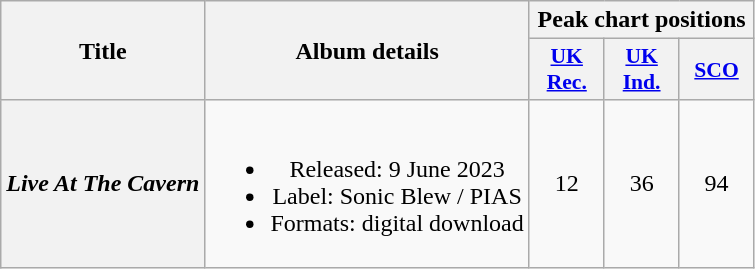<table class="wikitable plainrowheaders" style="text-align:center;">
<tr>
<th scope="col" rowspan="2">Title</th>
<th scope="col" rowspan="2">Album details</th>
<th scope="col" colspan="3">Peak chart positions</th>
</tr>
<tr>
<th scope="col" style="width:3em;font-size:90%;"><a href='#'>UK<br>Rec.</a><br></th>
<th scope="col" style="width:3em;font-size:90%;"><a href='#'>UK<br>Ind.</a><br></th>
<th scope="col" style="width:3em;font-size:90%;"><a href='#'>SCO</a><br></th>
</tr>
<tr>
<th scope="row"><em>Live At The Cavern</em></th>
<td><br><ul><li>Released: 9 June 2023</li><li>Label: Sonic Blew / PIAS</li><li>Formats: digital download</li></ul></td>
<td>12</td>
<td>36</td>
<td>94</td>
</tr>
</table>
